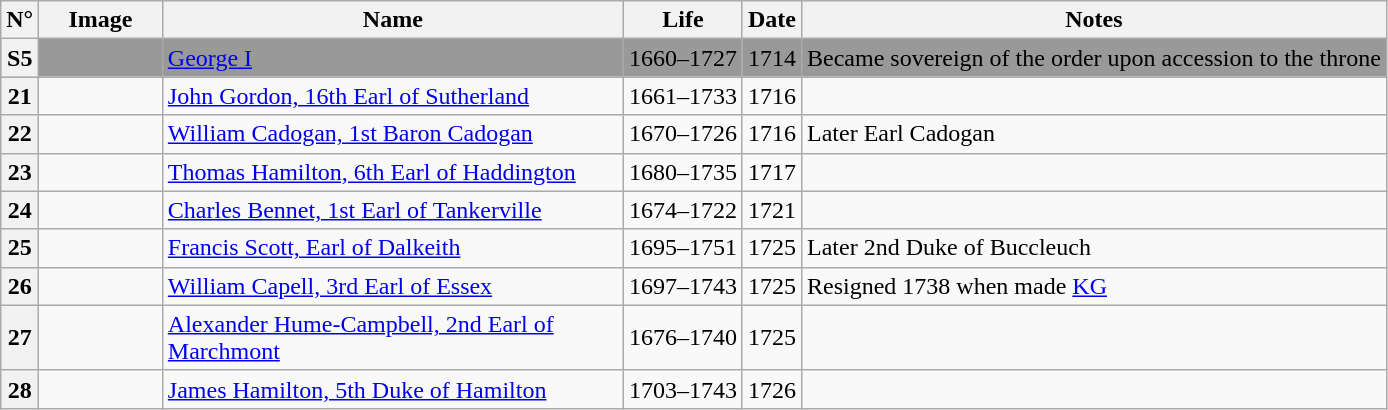<table class="wikitable">
<tr>
<th>N°</th>
<th style="width: 75px;">Image</th>
<th style="width: 300px;">Name</th>
<th>Life</th>
<th>Date</th>
<th>Notes</th>
</tr>
<tr bgcolor="#999999">
<th>S5</th>
<td></td>
<td><a href='#'>George I</a></td>
<td>1660–1727</td>
<td>1714</td>
<td>Became sovereign of the order upon accession to the throne</td>
</tr>
<tr>
<th>21</th>
<td></td>
<td><a href='#'>John Gordon, 16th Earl of Sutherland</a></td>
<td>1661–1733</td>
<td>1716</td>
<td></td>
</tr>
<tr>
<th>22</th>
<td></td>
<td><a href='#'>William Cadogan, 1st Baron Cadogan</a></td>
<td>1670–1726</td>
<td>1716</td>
<td>Later Earl Cadogan</td>
</tr>
<tr>
<th>23</th>
<td></td>
<td><a href='#'>Thomas Hamilton, 6th Earl of Haddington</a></td>
<td>1680–1735</td>
<td>1717</td>
<td></td>
</tr>
<tr>
<th>24</th>
<td></td>
<td><a href='#'>Charles Bennet, 1st Earl of Tankerville</a></td>
<td>1674–1722</td>
<td>1721</td>
<td></td>
</tr>
<tr>
<th>25</th>
<td></td>
<td><a href='#'>Francis Scott, Earl of Dalkeith</a></td>
<td>1695–1751</td>
<td>1725</td>
<td>Later 2nd Duke of Buccleuch</td>
</tr>
<tr>
<th>26</th>
<td></td>
<td><a href='#'>William Capell, 3rd Earl of Essex</a></td>
<td>1697–1743</td>
<td>1725</td>
<td>Resigned 1738 when made <a href='#'>KG</a></td>
</tr>
<tr>
<th>27</th>
<td></td>
<td><a href='#'>Alexander Hume-Campbell, 2nd Earl of Marchmont</a></td>
<td>1676–1740</td>
<td>1725</td>
<td></td>
</tr>
<tr>
<th>28</th>
<td></td>
<td><a href='#'>James Hamilton, 5th Duke of Hamilton</a></td>
<td>1703–1743</td>
<td>1726</td>
<td></td>
</tr>
</table>
